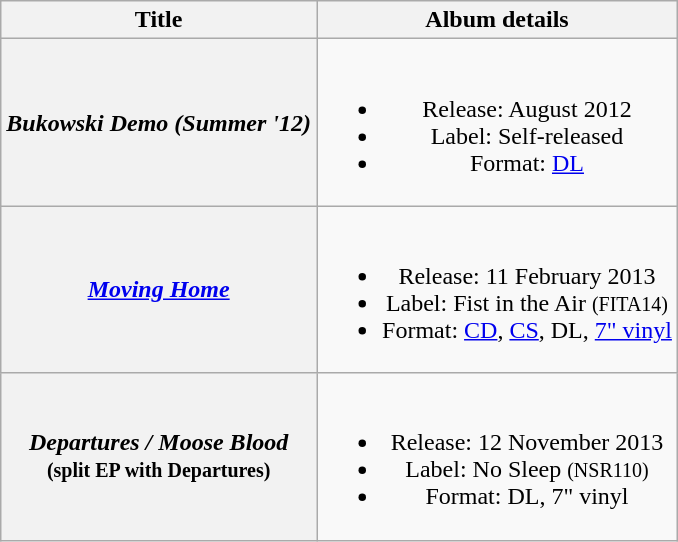<table class="wikitable plainrowheaders" style="text-align:center;">
<tr>
<th scope="col" rowspan="1">Title</th>
<th scope="col" rowspan="1">Album details</th>
</tr>
<tr>
<th scope="row"><strong><em>Bukowski Demo (Summer '12)</em></strong></th>
<td><br><ul><li>Release: August 2012</li><li>Label: Self-released</li><li>Format: <a href='#'>DL</a></li></ul></td>
</tr>
<tr>
<th scope="row"><strong><em><a href='#'>Moving Home</a></em></strong></th>
<td><br><ul><li>Release: 11 February 2013</li><li>Label: Fist in the Air <small>(FITA14)</small></li><li>Format: <a href='#'>CD</a>, <a href='#'>CS</a>, DL, <a href='#'>7" vinyl</a></li></ul></td>
</tr>
<tr>
<th scope="row"><strong><em>Departures / Moose Blood</em></strong><br><small>(split EP with Departures)</small></th>
<td><br><ul><li>Release: 12 November 2013</li><li>Label: No Sleep <small>(NSR110)</small></li><li>Format: DL, 7" vinyl</li></ul></td>
</tr>
</table>
